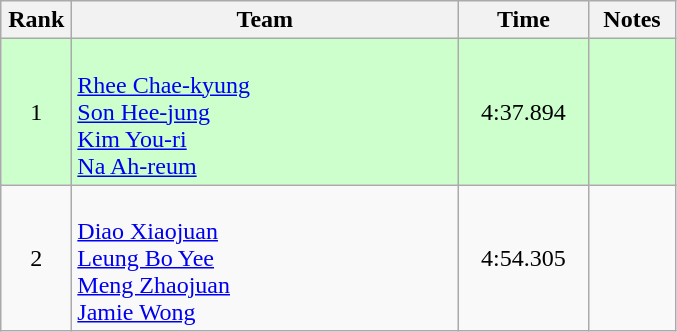<table class=wikitable style="text-align:center">
<tr>
<th width=40>Rank</th>
<th width=250>Team</th>
<th width=80>Time</th>
<th width=50>Notes</th>
</tr>
<tr bgcolor="ccffcc">
<td>1</td>
<td align=left><br><a href='#'>Rhee Chae-kyung</a><br><a href='#'>Son Hee-jung</a><br><a href='#'>Kim You-ri</a><br><a href='#'>Na Ah-reum</a></td>
<td>4:37.894</td>
<td></td>
</tr>
<tr>
<td>2</td>
<td align=left><br><a href='#'>Diao Xiaojuan</a><br><a href='#'>Leung Bo Yee</a><br><a href='#'>Meng Zhaojuan</a><br><a href='#'>Jamie Wong</a></td>
<td>4:54.305</td>
<td></td>
</tr>
</table>
